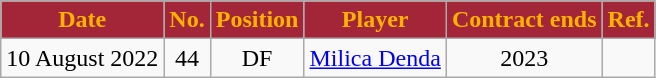<table class="wikitable plainrowheaders sortable">
<tr>
<th style="background:#A32638; color:#FFB300;"><strong>Date</strong></th>
<th style="background:#A32638; color:#FFB300;"><strong>No.</strong></th>
<th style="background:#A32638; color:#FFB300;"><strong>Position</strong></th>
<th style="background:#A32638; color:#FFB300;"><strong> Player</strong></th>
<th style="background:#A32638; color:#FFB300;"><strong> Contract ends</strong></th>
<th style="background:#A32638; color:#FFB300;"><strong>Ref.</strong></th>
</tr>
<tr>
<td>10 August 2022</td>
<td style="text-align:center;">44</td>
<td style="text-align:center;">DF</td>
<td> <a href='#'>Milica Denda</a></td>
<td style="text-align:center;">2023</td>
<td></td>
</tr>
</table>
